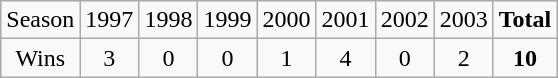<table class="wikitable sortable">
<tr>
<td>Season</td>
<td>1997</td>
<td>1998</td>
<td>1999</td>
<td>2000</td>
<td>2001</td>
<td>2002</td>
<td>2003</td>
<td><strong>Total</strong></td>
</tr>
<tr align=center>
<td>Wins</td>
<td>3</td>
<td>0</td>
<td>0</td>
<td>1</td>
<td>4</td>
<td>0</td>
<td>2</td>
<td><strong>10</strong></td>
</tr>
</table>
